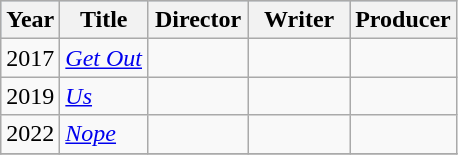<table class="wikitable unsortable">
<tr style="background:#b0c4de; text-align:center;">
<th>Year</th>
<th>Title</th>
<th width=60>Director</th>
<th width=60>Writer</th>
<th width=60>Producer</th>
</tr>
<tr>
<td>2017</td>
<td><em><a href='#'>Get Out</a></em></td>
<td></td>
<td></td>
<td></td>
</tr>
<tr>
<td>2019</td>
<td><em><a href='#'>Us</a></em></td>
<td></td>
<td></td>
<td></td>
</tr>
<tr>
<td>2022</td>
<td><em><a href='#'>Nope</a></em></td>
<td></td>
<td></td>
<td></td>
</tr>
<tr>
</tr>
</table>
